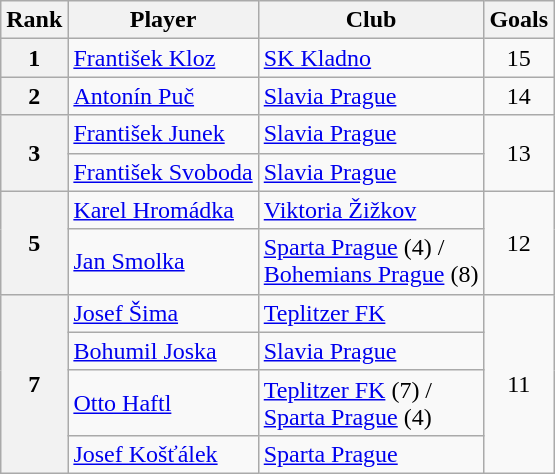<table class="wikitable" style="text-align:center">
<tr>
<th>Rank</th>
<th>Player</th>
<th>Club</th>
<th>Goals</th>
</tr>
<tr>
<th>1</th>
<td align="left"> <a href='#'>František Kloz</a></td>
<td align="left"><a href='#'>SK Kladno</a></td>
<td>15</td>
</tr>
<tr>
<th>2</th>
<td align="left"> <a href='#'>Antonín Puč</a></td>
<td align="left"><a href='#'>Slavia Prague</a></td>
<td>14</td>
</tr>
<tr>
<th rowspan="2">3</th>
<td align="left"> <a href='#'>František Junek</a></td>
<td align="left"><a href='#'>Slavia Prague</a></td>
<td rowspan="2">13</td>
</tr>
<tr>
<td align="left"> <a href='#'>František Svoboda</a></td>
<td align="left"><a href='#'>Slavia Prague</a></td>
</tr>
<tr>
<th rowspan="2">5</th>
<td align="left"> <a href='#'>Karel Hromádka</a></td>
<td align="left"><a href='#'>Viktoria Žižkov</a></td>
<td rowspan="2">12</td>
</tr>
<tr>
<td align="left"> <a href='#'>Jan Smolka</a></td>
<td align="left"><a href='#'>Sparta Prague</a> (4) /<br><a href='#'>Bohemians Prague</a> (8)</td>
</tr>
<tr>
<th rowspan="4">7</th>
<td align="left"> <a href='#'>Josef Šima</a></td>
<td align="left"><a href='#'>Teplitzer FK</a></td>
<td rowspan="4">11</td>
</tr>
<tr>
<td align="left"> <a href='#'>Bohumil Joska</a></td>
<td align="left"><a href='#'>Slavia Prague</a></td>
</tr>
<tr>
<td align="left"> <a href='#'>Otto Haftl</a></td>
<td align="left"><a href='#'>Teplitzer FK</a> (7) /<br><a href='#'>Sparta Prague</a> (4)</td>
</tr>
<tr>
<td align="left"> <a href='#'>Josef Košťálek</a></td>
<td align="left"><a href='#'>Sparta Prague</a></td>
</tr>
</table>
